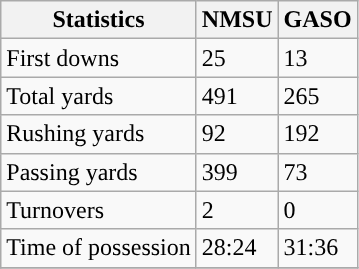<table class="wikitable" style="float: left;">
<tr>
<th>Statistics</th>
<th>NMSU</th>
<th>GASO</th>
</tr>
<tr>
<td>First downs</td>
<td>25</td>
<td>13</td>
</tr>
<tr>
<td>Total yards</td>
<td>491</td>
<td>265</td>
</tr>
<tr>
<td>Rushing yards</td>
<td>92</td>
<td>192</td>
</tr>
<tr>
<td>Passing yards</td>
<td>399</td>
<td>73</td>
</tr>
<tr>
<td>Turnovers</td>
<td>2</td>
<td>0</td>
</tr>
<tr>
<td>Time of possession</td>
<td>28:24</td>
<td>31:36</td>
</tr>
<tr>
</tr>
</table>
